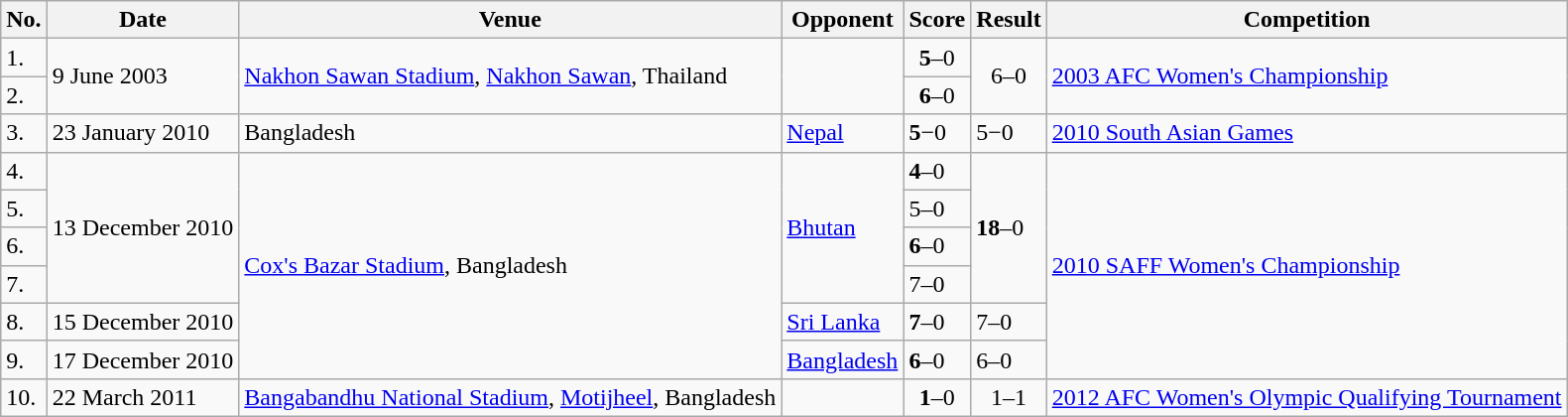<table class="wikitable">
<tr>
<th>No.</th>
<th>Date</th>
<th>Venue</th>
<th>Opponent</th>
<th>Score</th>
<th>Result</th>
<th>Competition</th>
</tr>
<tr>
<td>1.</td>
<td rowspan=2>9 June 2003</td>
<td rowspan=2><a href='#'>Nakhon Sawan Stadium</a>, <a href='#'>Nakhon Sawan</a>, Thailand</td>
<td rowspan=2></td>
<td align=center><strong>5</strong>–0</td>
<td rowspan=2 align=center>6–0</td>
<td rowspan=2><a href='#'>2003 AFC Women's Championship</a></td>
</tr>
<tr>
<td>2.</td>
<td align=center><strong>6</strong>–0</td>
</tr>
<tr>
<td>3.</td>
<td>23 January 2010</td>
<td>Bangladesh </td>
<td><a href='#'>Nepal</a></td>
<td><strong>5</strong>−0</td>
<td>5−0</td>
<td><a href='#'>2010 South Asian Games</a></td>
</tr>
<tr>
<td>4.</td>
<td rowspan="4">13 December 2010</td>
<td rowspan="6"><a href='#'>Cox's Bazar Stadium</a>, Bangladesh</td>
<td rowspan="4"><a href='#'>Bhutan</a></td>
<td><strong>4</strong>–0</td>
<td rowspan="4"><strong>18</strong>–0</td>
<td rowspan="6"><a href='#'>2010 SAFF Women's Championship</a></td>
</tr>
<tr>
<td>5.</td>
<td>5–0</td>
</tr>
<tr>
<td>6.</td>
<td><strong>6</strong>–0</td>
</tr>
<tr>
<td>7.</td>
<td>7–0</td>
</tr>
<tr>
<td>8.</td>
<td>15 December 2010</td>
<td><a href='#'>Sri Lanka</a></td>
<td><strong>7</strong>–0</td>
<td>7–0</td>
</tr>
<tr>
<td>9.</td>
<td>17 December 2010</td>
<td><a href='#'>Bangladesh</a></td>
<td><strong>6</strong>–0</td>
<td>6–0</td>
</tr>
<tr>
<td>10.</td>
<td>22 March 2011</td>
<td><a href='#'>Bangabandhu National Stadium</a>, <a href='#'>Motijheel</a>, Bangladesh</td>
<td></td>
<td align=center><strong>1</strong>–0</td>
<td align=center>1–1</td>
<td><a href='#'>2012 AFC Women's Olympic Qualifying Tournament</a></td>
</tr>
</table>
